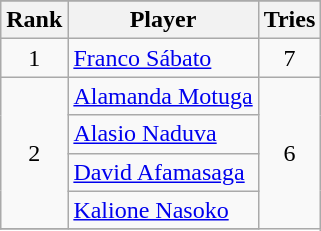<table class="wikitable sortable">
<tr>
</tr>
<tr>
<th>Rank</th>
<th>Player</th>
<th>Tries</th>
</tr>
<tr>
<td align=center>1</td>
<td> <a href='#'>Franco Sábato</a></td>
<td align=center>7</td>
</tr>
<tr>
<td align=center rowspan=4>2</td>
<td> <a href='#'>Alamanda Motuga</a></td>
<td align=center rowspan=5>6</td>
</tr>
<tr>
<td> <a href='#'>Alasio Naduva</a></td>
</tr>
<tr>
<td> <a href='#'>David Afamasaga</a></td>
</tr>
<tr>
<td> <a href='#'>Kalione Nasoko</a></td>
</tr>
<tr>
</tr>
</table>
